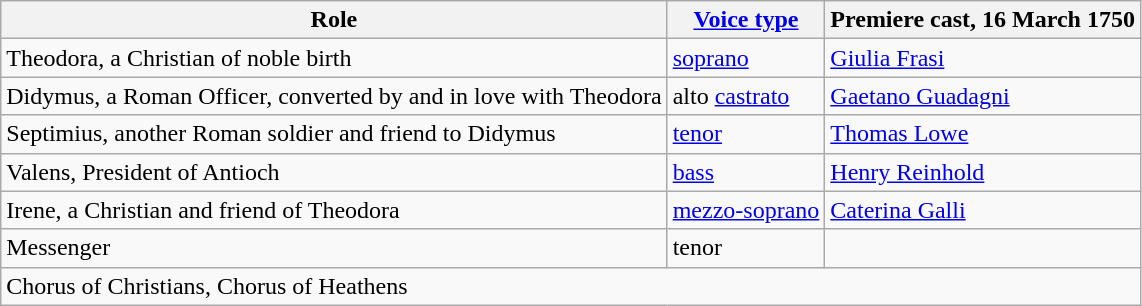<table class=wikitable>
<tr>
<th>Role</th>
<th><a href='#'>Voice type</a></th>
<th>Premiere cast, 16 March 1750</th>
</tr>
<tr>
<td>Theodora, a Christian of noble birth</td>
<td><a href='#'>soprano</a></td>
<td><a href='#'>Giulia Frasi</a></td>
</tr>
<tr>
<td>Didymus, a Roman Officer, converted by and in love with Theodora</td>
<td>alto <a href='#'>castrato</a></td>
<td><a href='#'>Gaetano Guadagni</a></td>
</tr>
<tr>
<td>Septimius, another Roman soldier and friend to Didymus</td>
<td><a href='#'>tenor</a></td>
<td><a href='#'>Thomas Lowe</a></td>
</tr>
<tr>
<td>Valens, President of Antioch</td>
<td><a href='#'>bass</a></td>
<td><a href='#'>Henry Reinhold</a></td>
</tr>
<tr>
<td>Irene, a Christian and friend of Theodora</td>
<td><a href='#'>mezzo-soprano</a></td>
<td><a href='#'>Caterina Galli</a></td>
</tr>
<tr>
<td>Messenger</td>
<td>tenor</td>
<td></td>
</tr>
<tr>
<td colspan=3>Chorus of Christians, Chorus of Heathens</td>
</tr>
</table>
